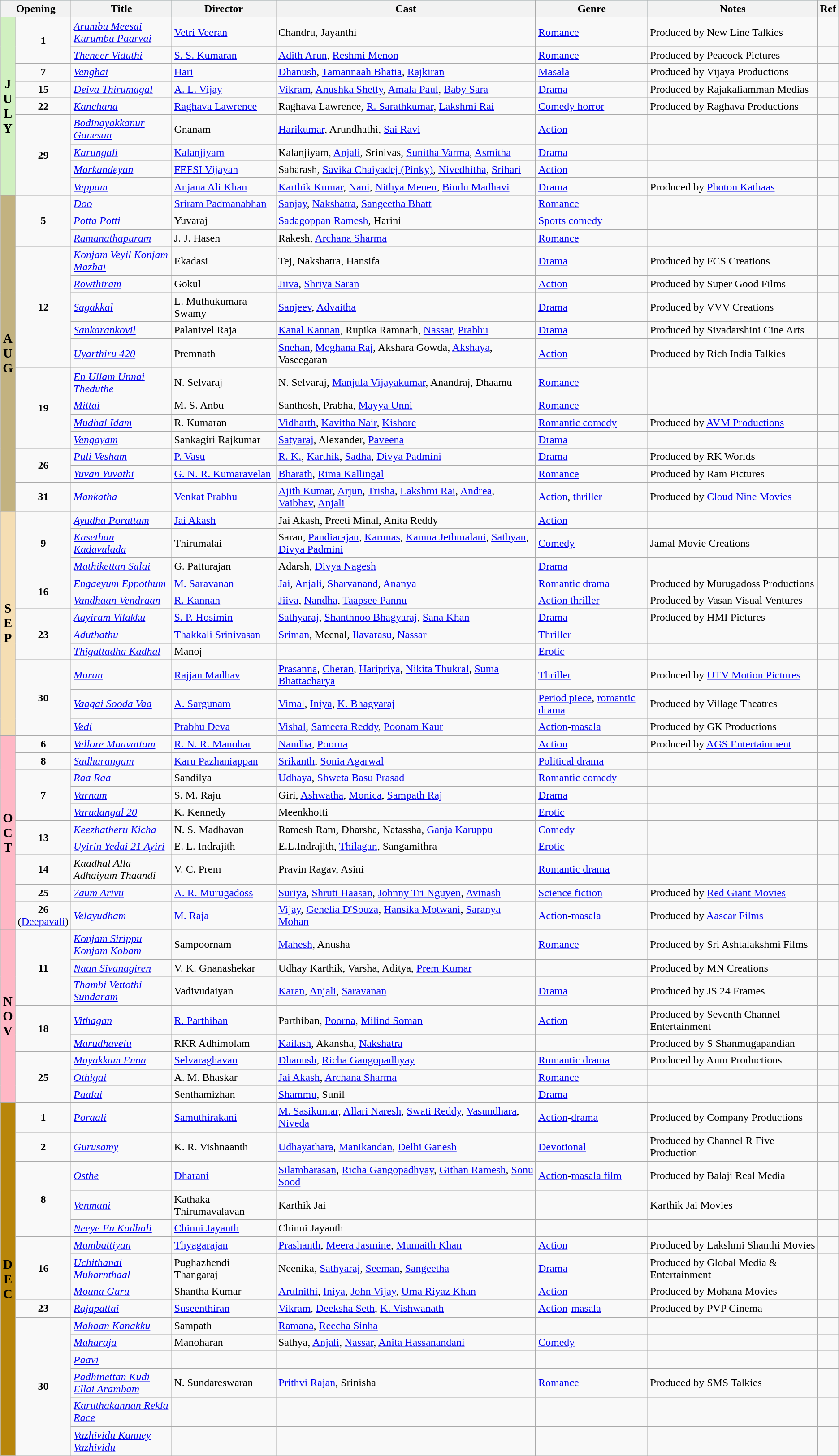<table class="wikitable">
<tr style="background:#b0e0e6; text-align:center;">
<th colspan="2"><strong>Opening</strong></th>
<th style="width:12%;"><strong>Title</strong></th>
<th><strong>Director</strong></th>
<th><strong>Cast</strong></th>
<th><strong>Genre</strong></th>
<th><strong>Notes</strong></th>
<th><strong>Ref</strong></th>
</tr>
<tr July!>
<td rowspan="9"   style="text-align:center; background:#d0f0c0; textcolor:#000;"><big><strong>J<br>U<br>L<br>Y</strong></big></td>
<td rowspan="2" style="text-align:center;"><strong>1</strong></td>
<td><em><a href='#'>Arumbu Meesai Kurumbu Paarvai</a></em></td>
<td><a href='#'>Vetri Veeran</a></td>
<td>Chandru, Jayanthi</td>
<td><a href='#'>Romance</a></td>
<td>Produced by New Line Talkies</td>
<td></td>
</tr>
<tr>
<td><em><a href='#'>Theneer Viduthi</a></em></td>
<td><a href='#'>S. S. Kumaran</a></td>
<td><a href='#'>Adith Arun</a>, <a href='#'>Reshmi Menon</a></td>
<td><a href='#'>Romance</a></td>
<td>Produced by Peacock Pictures</td>
<td></td>
</tr>
<tr>
<td style="text-align:center;"><strong>7</strong></td>
<td><em><a href='#'>Venghai</a></em></td>
<td><a href='#'>Hari</a></td>
<td><a href='#'>Dhanush</a>, <a href='#'>Tamannaah Bhatia</a>, <a href='#'>Rajkiran</a></td>
<td><a href='#'>Masala</a></td>
<td>Produced by Vijaya Productions</td>
<td></td>
</tr>
<tr>
<td style="text-align:center;"><strong>15</strong></td>
<td><em><a href='#'>Deiva Thirumagal</a></em></td>
<td><a href='#'>A. L. Vijay</a></td>
<td><a href='#'>Vikram</a>, <a href='#'>Anushka Shetty</a>, <a href='#'>Amala Paul</a>, <a href='#'>Baby Sara</a></td>
<td><a href='#'>Drama</a></td>
<td>Produced by Rajakaliamman Medias</td>
<td></td>
</tr>
<tr>
<td style="text-align:center;"><strong>22</strong></td>
<td><em><a href='#'>Kanchana</a></em></td>
<td><a href='#'>Raghava Lawrence</a></td>
<td>Raghava Lawrence, <a href='#'>R. Sarathkumar</a>, <a href='#'>Lakshmi Rai</a></td>
<td><a href='#'>Comedy horror</a></td>
<td>Produced by Raghava Productions</td>
<td></td>
</tr>
<tr>
<td rowspan="4" style="text-align:center;"><strong>29</strong></td>
<td><em><a href='#'>Bodinayakkanur Ganesan</a></em></td>
<td>Gnanam</td>
<td><a href='#'>Harikumar</a>, Arundhathi, <a href='#'>Sai Ravi</a></td>
<td><a href='#'>Action</a></td>
<td></td>
<td></td>
</tr>
<tr>
<td><em><a href='#'>Karungali</a></em></td>
<td><a href='#'>Kalanjiyam</a></td>
<td>Kalanjiyam, <a href='#'>Anjali</a>, Srinivas, <a href='#'>Sunitha Varma</a>, <a href='#'>Asmitha</a></td>
<td><a href='#'>Drama</a></td>
<td></td>
<td></td>
</tr>
<tr>
<td><em><a href='#'>Markandeyan</a></em></td>
<td><a href='#'>FEFSI Vijayan</a></td>
<td>Sabarash, <a href='#'>Savika Chaiyadej (Pinky)</a>, <a href='#'>Nivedhitha</a>, <a href='#'>Srihari</a></td>
<td><a href='#'>Action</a></td>
<td></td>
<td></td>
</tr>
<tr>
<td><em><a href='#'>Veppam</a></em></td>
<td><a href='#'>Anjana Ali Khan</a></td>
<td><a href='#'>Karthik Kumar</a>, <a href='#'>Nani</a>, <a href='#'>Nithya Menen</a>, <a href='#'>Bindu Madhavi</a></td>
<td><a href='#'>Drama</a></td>
<td>Produced by <a href='#'>Photon Kathaas</a></td>
<td></td>
</tr>
<tr August!>
<td rowspan="15"   style="text-align:center; background:#c2b280; textcolor:#000;"><big><strong>A<br>U<br>G</strong></big></td>
<td rowspan="3" style="text-align:center;"><strong>5</strong></td>
<td><em><a href='#'>Doo</a></em></td>
<td><a href='#'>Sriram Padmanabhan</a></td>
<td><a href='#'>Sanjay</a>, <a href='#'>Nakshatra</a>, <a href='#'>Sangeetha Bhatt</a></td>
<td><a href='#'>Romance</a></td>
<td></td>
<td></td>
</tr>
<tr>
<td><em><a href='#'>Potta Potti</a></em></td>
<td>Yuvaraj</td>
<td><a href='#'>Sadagoppan Ramesh</a>, Harini</td>
<td><a href='#'>Sports comedy</a></td>
<td></td>
<td></td>
</tr>
<tr>
<td><em><a href='#'>Ramanathapuram</a></em></td>
<td>J. J. Hasen</td>
<td>Rakesh, <a href='#'>Archana Sharma</a></td>
<td><a href='#'>Romance</a></td>
<td></td>
<td></td>
</tr>
<tr>
<td rowspan="5" style="text-align:center;"><strong>12</strong></td>
<td><em><a href='#'>Konjam Veyil Konjam Mazhai </a></em></td>
<td>Ekadasi</td>
<td>Tej, Nakshatra, Hansifa</td>
<td><a href='#'>Drama</a></td>
<td>Produced by FCS Creations</td>
<td></td>
</tr>
<tr>
<td><em><a href='#'>Rowthiram</a></em></td>
<td>Gokul</td>
<td><a href='#'>Jiiva</a>, <a href='#'>Shriya Saran</a></td>
<td><a href='#'>Action</a></td>
<td>Produced by Super Good Films</td>
<td></td>
</tr>
<tr>
<td><em><a href='#'>Sagakkal</a></em></td>
<td>L. Muthukumara Swamy</td>
<td><a href='#'>Sanjeev</a>, <a href='#'>Advaitha</a></td>
<td><a href='#'>Drama</a></td>
<td>Produced by VVV Creations</td>
<td></td>
</tr>
<tr>
<td><em><a href='#'>Sankarankovil</a></em></td>
<td>Palanivel Raja</td>
<td><a href='#'>Kanal Kannan</a>, Rupika Ramnath, <a href='#'>Nassar</a>, <a href='#'>Prabhu</a></td>
<td><a href='#'>Drama</a></td>
<td>Produced by Sivadarshini Cine Arts</td>
<td></td>
</tr>
<tr>
<td><em><a href='#'>Uyarthiru 420</a></em></td>
<td>Premnath</td>
<td><a href='#'>Snehan</a>, <a href='#'>Meghana Raj</a>, Akshara Gowda, <a href='#'>Akshaya</a>, Vaseegaran</td>
<td><a href='#'>Action</a></td>
<td>Produced by Rich India Talkies</td>
<td></td>
</tr>
<tr>
<td rowspan="4" style="text-align:center;"><strong>19</strong></td>
<td><em><a href='#'>En Ullam Unnai Theduthe</a></em></td>
<td>N. Selvaraj</td>
<td>N. Selvaraj, <a href='#'>Manjula Vijayakumar</a>, Anandraj, Dhaamu</td>
<td><a href='#'>Romance</a></td>
<td></td>
<td></td>
</tr>
<tr>
<td><em><a href='#'>Mittai</a></em></td>
<td>M. S. Anbu</td>
<td>Santhosh, Prabha, <a href='#'>Mayya Unni</a></td>
<td><a href='#'>Romance</a></td>
<td></td>
<td></td>
</tr>
<tr>
<td><em><a href='#'>Mudhal Idam</a></em></td>
<td>R. Kumaran</td>
<td><a href='#'>Vidharth</a>, <a href='#'>Kavitha Nair</a>, <a href='#'>Kishore</a></td>
<td><a href='#'>Romantic comedy</a></td>
<td>Produced by <a href='#'>AVM Productions</a></td>
<td></td>
</tr>
<tr>
<td><em><a href='#'>Vengayam</a></em></td>
<td>Sankagiri Rajkumar</td>
<td><a href='#'>Satyaraj</a>, Alexander, <a href='#'>Paveena</a></td>
<td><a href='#'>Drama</a></td>
<td></td>
<td></td>
</tr>
<tr>
<td rowspan="2" style="text-align:center;"><strong>26</strong></td>
<td><em><a href='#'>Puli Vesham</a></em></td>
<td><a href='#'>P. Vasu</a></td>
<td><a href='#'>R. K.</a>, <a href='#'>Karthik</a>, <a href='#'>Sadha</a>, <a href='#'>Divya Padmini</a></td>
<td><a href='#'>Drama</a></td>
<td>Produced by RK Worlds</td>
<td></td>
</tr>
<tr>
<td><em><a href='#'>Yuvan Yuvathi</a></em></td>
<td><a href='#'>G. N. R. Kumaravelan</a></td>
<td><a href='#'>Bharath</a>, <a href='#'>Rima Kallingal</a></td>
<td><a href='#'>Romance</a></td>
<td>Produced by Ram Pictures</td>
<td></td>
</tr>
<tr>
<td style="text-align:center;"><strong>31</strong></td>
<td><em><a href='#'>Mankatha</a></em></td>
<td><a href='#'>Venkat Prabhu</a></td>
<td><a href='#'>Ajith Kumar</a>, <a href='#'>Arjun</a>, <a href='#'>Trisha</a>, <a href='#'>Lakshmi Rai</a>, <a href='#'>Andrea</a>, <a href='#'>Vaibhav</a>, <a href='#'>Anjali</a></td>
<td><a href='#'>Action</a>, <a href='#'>thriller</a></td>
<td>Produced by <a href='#'>Cloud Nine Movies</a></td>
<td></td>
</tr>
<tr September!>
<td rowspan="11"   style="text-align:center; background:wheat; textcolor:#000;"><big><strong>S<br>E<br>P</strong></big></td>
<td rowspan="3" style="text-align:center;"><strong>9</strong></td>
<td><em><a href='#'>Ayudha Porattam</a></em></td>
<td><a href='#'>Jai Akash</a></td>
<td>Jai Akash, Preeti Minal, Anita Reddy</td>
<td><a href='#'>Action</a></td>
<td></td>
<td></td>
</tr>
<tr>
<td><em><a href='#'>Kasethan Kadavulada</a></em></td>
<td>Thirumalai</td>
<td>Saran, <a href='#'>Pandiarajan</a>, <a href='#'>Karunas</a>, <a href='#'>Kamna Jethmalani</a>, <a href='#'>Sathyan</a>, <a href='#'>Divya Padmini</a></td>
<td><a href='#'>Comedy</a></td>
<td>Jamal Movie Creations</td>
<td></td>
</tr>
<tr>
<td><em><a href='#'>Mathikettan Salai</a></em></td>
<td>G. Patturajan</td>
<td>Adarsh, <a href='#'>Divya Nagesh</a></td>
<td><a href='#'>Drama</a></td>
<td></td>
<td></td>
</tr>
<tr>
<td rowspan="2" style="text-align:center;"><strong>16</strong></td>
<td><em><a href='#'>Engaeyum Eppothum</a></em></td>
<td><a href='#'>M. Saravanan</a></td>
<td><a href='#'>Jai</a>, <a href='#'>Anjali</a>, <a href='#'>Sharvanand</a>, <a href='#'>Ananya</a></td>
<td><a href='#'>Romantic drama</a></td>
<td>Produced by Murugadoss Productions</td>
<td></td>
</tr>
<tr>
<td><em><a href='#'>Vandhaan Vendraan</a></em></td>
<td><a href='#'>R. Kannan</a></td>
<td><a href='#'>Jiiva</a>, <a href='#'>Nandha</a>, <a href='#'>Taapsee Pannu</a></td>
<td><a href='#'>Action thriller</a></td>
<td>Produced by Vasan Visual Ventures</td>
<td></td>
</tr>
<tr>
<td rowspan="3" style="text-align:center;"><strong>23</strong></td>
<td><em><a href='#'>Aayiram Vilakku</a></em></td>
<td><a href='#'>S. P. Hosimin</a></td>
<td><a href='#'>Sathyaraj</a>, <a href='#'>Shanthnoo Bhagyaraj</a>, <a href='#'>Sana Khan</a></td>
<td><a href='#'>Drama</a></td>
<td>Produced by HMI Pictures</td>
<td></td>
</tr>
<tr>
<td><em><a href='#'>Aduthathu</a></em></td>
<td><a href='#'>Thakkali Srinivasan</a></td>
<td><a href='#'>Sriman</a>, Meenal, <a href='#'>Ilavarasu</a>, <a href='#'>Nassar</a></td>
<td><a href='#'>Thriller</a></td>
<td></td>
<td></td>
</tr>
<tr>
<td><em><a href='#'>Thigattadha Kadhal</a></em></td>
<td>Manoj</td>
<td></td>
<td><a href='#'>Erotic</a></td>
<td></td>
<td></td>
</tr>
<tr>
<td rowspan="3" style="text-align:center;"><strong>30</strong></td>
<td><em><a href='#'>Muran</a></em></td>
<td><a href='#'>Rajjan Madhav</a></td>
<td><a href='#'>Prasanna</a>, <a href='#'>Cheran</a>, <a href='#'>Haripriya</a>, <a href='#'>Nikita Thukral</a>, <a href='#'>Suma Bhattacharya</a></td>
<td><a href='#'>Thriller</a></td>
<td>Produced by <a href='#'>UTV Motion Pictures</a></td>
<td></td>
</tr>
<tr>
<td><em><a href='#'>Vaagai Sooda Vaa</a></em></td>
<td><a href='#'>A. Sargunam</a></td>
<td><a href='#'>Vimal</a>, <a href='#'>Iniya</a>, <a href='#'>K. Bhagyaraj</a></td>
<td><a href='#'>Period piece</a>, <a href='#'>romantic drama</a></td>
<td>Produced by Village Theatres</td>
<td></td>
</tr>
<tr>
<td><em><a href='#'>Vedi</a></em></td>
<td><a href='#'>Prabhu Deva</a></td>
<td><a href='#'>Vishal</a>, <a href='#'>Sameera Reddy</a>, <a href='#'>Poonam Kaur</a></td>
<td><a href='#'>Action</a>-<a href='#'>masala</a></td>
<td>Produced by GK Productions</td>
<td></td>
</tr>
<tr>
<td rowspan="10"   style="text-align:center; background:#ffb7c5; textcolor:#000;"><big><strong>O<br>C<br>T</strong></big></td>
<td style="text-align:center;"><strong>6</strong></td>
<td><em><a href='#'>Vellore Maavattam</a></em></td>
<td><a href='#'>R. N. R. Manohar</a></td>
<td><a href='#'>Nandha</a>, <a href='#'>Poorna</a></td>
<td><a href='#'>Action</a></td>
<td>Produced by <a href='#'>AGS Entertainment</a></td>
<td></td>
</tr>
<tr>
<td style="text-align:center;"><strong>8</strong></td>
<td><em><a href='#'>Sadhurangam</a></em></td>
<td><a href='#'>Karu Pazhaniappan</a></td>
<td><a href='#'>Srikanth</a>, <a href='#'>Sonia Agarwal</a></td>
<td><a href='#'>Political drama</a></td>
<td></td>
<td></td>
</tr>
<tr>
<td rowspan="3" style="text-align:center;"><strong>7</strong></td>
<td><em><a href='#'>Raa Raa</a></em></td>
<td>Sandilya</td>
<td><a href='#'>Udhaya</a>, <a href='#'>Shweta Basu Prasad</a></td>
<td><a href='#'>Romantic comedy</a></td>
<td></td>
<td></td>
</tr>
<tr>
<td><em><a href='#'>Varnam</a></em></td>
<td>S. M. Raju</td>
<td>Giri, <a href='#'>Ashwatha</a>, <a href='#'>Monica</a>, <a href='#'>Sampath Raj</a></td>
<td><a href='#'>Drama</a></td>
<td></td>
<td></td>
</tr>
<tr>
<td><em><a href='#'>Varudangal 20</a></em></td>
<td>K. Kennedy</td>
<td>Meenkhotti</td>
<td><a href='#'>Erotic</a></td>
<td></td>
<td></td>
</tr>
<tr>
<td rowspan="2" style="text-align:center;"><strong>13</strong></td>
<td><em><a href='#'>Keezhatheru Kicha</a></em></td>
<td>N. S. Madhavan</td>
<td>Ramesh Ram, Dharsha, Natassha, <a href='#'>Ganja Karuppu</a></td>
<td><a href='#'>Comedy</a></td>
<td></td>
<td></td>
</tr>
<tr>
<td><em><a href='#'>Uyirin Yedai 21 Ayiri</a></em></td>
<td>E. L. Indrajith</td>
<td>E.L.Indrajith, <a href='#'>Thilagan</a>, Sangamithra</td>
<td><a href='#'>Erotic</a></td>
<td></td>
<td></td>
</tr>
<tr>
<td style="text-align:center;"><strong>14</strong></td>
<td><em>Kaadhal Alla Adhaiyum Thaandi</em></td>
<td>V. C. Prem</td>
<td>Pravin Ragav, Asini</td>
<td><a href='#'>Romantic drama</a></td>
<td></td>
<td></td>
</tr>
<tr>
<td style="text-align:center;"><strong>25</strong></td>
<td><em><a href='#'>7aum Arivu</a></em></td>
<td><a href='#'>A. R. Murugadoss</a></td>
<td><a href='#'>Suriya</a>, <a href='#'>Shruti Haasan</a>, <a href='#'>Johnny Tri Nguyen</a>, <a href='#'>Avinash</a></td>
<td><a href='#'>Science fiction</a></td>
<td>Produced by <a href='#'>Red Giant Movies</a></td>
<td></td>
</tr>
<tr>
<td style="text-align:center;"><strong>26</strong><br>(<a href='#'>Deepavali</a>)</td>
<td><em><a href='#'>Velayudham</a></em></td>
<td><a href='#'>M. Raja</a></td>
<td><a href='#'>Vijay</a>, <a href='#'>Genelia D'Souza</a>, <a href='#'>Hansika Motwani</a>, <a href='#'>Saranya Mohan</a></td>
<td><a href='#'>Action</a>-<a href='#'>masala</a></td>
<td>Produced by <a href='#'>Aascar Films</a></td>
<td></td>
</tr>
<tr>
<td rowspan="8"   style="text-align:center; background:#ffb7c5; textcolor:#000;"><big><strong>N<br>O<br>V</strong></big></td>
<td rowspan="3" style="text-align:center;"><strong>11</strong></td>
<td><em><a href='#'>Konjam Sirippu Konjam Kobam</a></em></td>
<td>Sampoornam</td>
<td><a href='#'>Mahesh</a>, Anusha</td>
<td><a href='#'>Romance</a></td>
<td>Produced by Sri Ashtalakshmi Films</td>
<td></td>
</tr>
<tr>
<td><em><a href='#'>Naan Sivanagiren</a></em></td>
<td>V. K. Gnanashekar</td>
<td>Udhay Karthik, Varsha, Aditya, <a href='#'>Prem Kumar</a></td>
<td></td>
<td>Produced by MN Creations</td>
<td></td>
</tr>
<tr>
<td><em><a href='#'>Thambi Vettothi Sundaram</a></em></td>
<td>Vadivudaiyan</td>
<td><a href='#'>Karan</a>, <a href='#'>Anjali</a>, <a href='#'>Saravanan</a></td>
<td><a href='#'>Drama</a></td>
<td>Produced by JS 24 Frames</td>
<td></td>
</tr>
<tr>
<td rowspan="2" style="text-align:center;"><strong>18</strong></td>
<td><em><a href='#'>Vithagan</a></em></td>
<td><a href='#'>R. Parthiban</a></td>
<td>Parthiban, <a href='#'>Poorna</a>, <a href='#'>Milind Soman</a></td>
<td><a href='#'>Action</a></td>
<td>Produced by Seventh Channel Entertainment</td>
<td></td>
</tr>
<tr>
<td><em><a href='#'>Marudhavelu</a></em></td>
<td>RKR Adhimolam</td>
<td><a href='#'>Kailash</a>, Akansha, <a href='#'>Nakshatra</a></td>
<td></td>
<td>Produced by S Shanmugapandian</td>
<td></td>
</tr>
<tr>
<td rowspan="3" style="text-align:center;"><strong>25</strong></td>
<td><em><a href='#'>Mayakkam Enna</a></em></td>
<td><a href='#'>Selvaraghavan</a></td>
<td><a href='#'>Dhanush</a>, <a href='#'>Richa Gangopadhyay</a></td>
<td><a href='#'>Romantic drama</a></td>
<td>Produced by Aum Productions</td>
<td></td>
</tr>
<tr>
<td><em><a href='#'>Othigai</a></em></td>
<td>A. M. Bhaskar</td>
<td><a href='#'>Jai Akash</a>, <a href='#'>Archana Sharma</a></td>
<td><a href='#'>Romance</a></td>
<td></td>
<td></td>
</tr>
<tr>
<td><em><a href='#'>Paalai</a></em></td>
<td>Senthamizhan</td>
<td><a href='#'>Shammu</a>, Sunil</td>
<td><a href='#'>Drama</a></td>
<td></td>
<td></td>
</tr>
<tr December!>
<td rowspan="16" style="text-align:center; background:#B8860B; textcolor:#000;"><big><strong>D<br>E<br>C</strong></big></td>
<td style="text-align:center;"><strong>1</strong></td>
<td><em><a href='#'>Poraali</a></em></td>
<td><a href='#'>Samuthirakani</a></td>
<td><a href='#'>M. Sasikumar</a>, <a href='#'>Allari Naresh</a>, <a href='#'>Swati Reddy</a>, <a href='#'>Vasundhara</a>, <a href='#'>Niveda</a></td>
<td><a href='#'>Action</a>-<a href='#'>drama</a></td>
<td>Produced by Company Productions</td>
<td></td>
</tr>
<tr>
<td style="text-align:center;"><strong>2</strong></td>
<td><em><a href='#'>Gurusamy</a></em></td>
<td>K. R. Vishnaanth</td>
<td><a href='#'>Udhayathara</a>, <a href='#'>Manikandan</a>, <a href='#'>Delhi Ganesh</a></td>
<td><a href='#'>Devotional</a></td>
<td>Produced by Channel R Five Production</td>
<td></td>
</tr>
<tr>
<td rowspan="3" style="text-align:center;"><strong>8</strong></td>
<td><em><a href='#'>Osthe</a></em></td>
<td><a href='#'>Dharani</a></td>
<td><a href='#'>Silambarasan</a>, <a href='#'>Richa Gangopadhyay</a>, <a href='#'>Githan Ramesh</a>, <a href='#'>Sonu Sood</a></td>
<td><a href='#'>Action</a>-<a href='#'>masala film</a></td>
<td>Produced by Balaji Real Media</td>
<td></td>
</tr>
<tr>
<td><em><a href='#'>Venmani</a></em></td>
<td>Kathaka Thirumavalavan</td>
<td>Karthik Jai</td>
<td></td>
<td>Karthik Jai Movies</td>
<td></td>
</tr>
<tr>
<td><em><a href='#'>Neeye En Kadhali</a></em></td>
<td><a href='#'>Chinni Jayanth</a></td>
<td>Chinni Jayanth</td>
<td></td>
<td></td>
<td></td>
</tr>
<tr>
<td rowspan="3" style="text-align:center;"><strong>16</strong></td>
<td><em><a href='#'>Mambattiyan</a></em></td>
<td><a href='#'>Thyagarajan</a></td>
<td><a href='#'>Prashanth</a>, <a href='#'>Meera Jasmine</a>, <a href='#'>Mumaith Khan</a></td>
<td><a href='#'>Action</a></td>
<td>Produced by Lakshmi Shanthi Movies</td>
<td></td>
</tr>
<tr>
<td><em><a href='#'>Uchithanai Muharnthaal</a></em></td>
<td>Pughazhendi Thangaraj</td>
<td>Neenika, <a href='#'>Sathyaraj</a>, <a href='#'>Seeman</a>, <a href='#'>Sangeetha</a></td>
<td><a href='#'>Drama</a></td>
<td>Produced by Global Media & Entertainment</td>
<td></td>
</tr>
<tr>
<td><em><a href='#'>Mouna Guru</a></em></td>
<td>Shantha Kumar</td>
<td><a href='#'>Arulnithi</a>, <a href='#'>Iniya</a>, <a href='#'>John Vijay</a>, <a href='#'>Uma Riyaz Khan</a></td>
<td><a href='#'>Action</a></td>
<td>Produced by Mohana Movies</td>
<td></td>
</tr>
<tr>
<td style="text-align:center;"><strong>23</strong></td>
<td><em><a href='#'>Rajapattai</a></em></td>
<td><a href='#'>Suseenthiran</a></td>
<td><a href='#'>Vikram</a>, <a href='#'>Deeksha Seth</a>, <a href='#'>K. Vishwanath</a></td>
<td><a href='#'>Action</a>-<a href='#'>masala</a></td>
<td>Produced by PVP Cinema</td>
<td></td>
</tr>
<tr>
<td rowspan="6" style="text-align:center;"><strong>30</strong></td>
<td><em><a href='#'>Mahaan Kanakku</a></em></td>
<td>Sampath</td>
<td><a href='#'>Ramana</a>, <a href='#'>Reecha Sinha</a></td>
<td></td>
<td></td>
<td></td>
</tr>
<tr>
<td><em><a href='#'>Maharaja</a></em></td>
<td>Manoharan</td>
<td>Sathya, <a href='#'>Anjali</a>, <a href='#'>Nassar</a>, <a href='#'>Anita Hassanandani</a></td>
<td><a href='#'>Comedy</a></td>
<td></td>
<td></td>
</tr>
<tr>
<td><em><a href='#'>Paavi</a></em></td>
<td></td>
<td></td>
<td></td>
<td></td>
<td></td>
</tr>
<tr>
<td><em><a href='#'>Padhinettan Kudi Ellai Arambam</a></em></td>
<td>N. Sundareswaran</td>
<td><a href='#'>Prithvi Rajan</a>, Srinisha</td>
<td><a href='#'>Romance</a></td>
<td>Produced by SMS Talkies</td>
<td></td>
</tr>
<tr>
<td><em><a href='#'>Karuthakannan Rekla Race</a></em></td>
<td></td>
<td></td>
<td></td>
<td></td>
<td></td>
</tr>
<tr>
<td><em><a href='#'>Vazhividu Kanney Vazhividu</a></em></td>
<td></td>
<td></td>
<td></td>
<td></td>
<td></td>
</tr>
</table>
